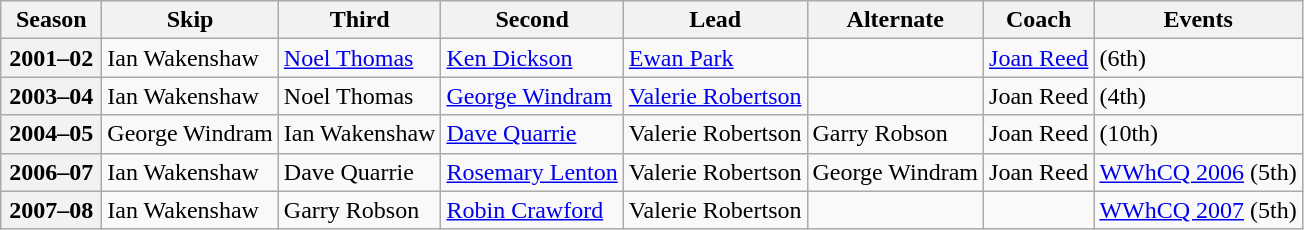<table class="wikitable">
<tr>
<th scope="col" width=60>Season</th>
<th scope="col">Skip</th>
<th scope="col">Third</th>
<th scope="col">Second</th>
<th scope="col">Lead</th>
<th scope="col">Alternate</th>
<th scope="col">Coach</th>
<th scope="col">Events</th>
</tr>
<tr>
<th scope="row">2001–02</th>
<td>Ian Wakenshaw</td>
<td><a href='#'>Noel Thomas</a></td>
<td><a href='#'>Ken Dickson</a></td>
<td><a href='#'>Ewan Park</a></td>
<td></td>
<td><a href='#'>Joan Reed</a></td>
<td> (6th)</td>
</tr>
<tr>
<th scope="row">2003–04</th>
<td>Ian Wakenshaw</td>
<td>Noel Thomas</td>
<td><a href='#'>George Windram</a></td>
<td><a href='#'>Valerie Robertson</a></td>
<td></td>
<td>Joan Reed</td>
<td> (4th)</td>
</tr>
<tr>
<th scope="row">2004–05</th>
<td>George Windram</td>
<td>Ian Wakenshaw</td>
<td><a href='#'>Dave Quarrie</a></td>
<td>Valerie Robertson</td>
<td>Garry Robson</td>
<td>Joan Reed</td>
<td> (10th)</td>
</tr>
<tr>
<th scope="row">2006–07</th>
<td>Ian Wakenshaw</td>
<td>Dave Quarrie</td>
<td><a href='#'>Rosemary Lenton</a></td>
<td>Valerie Robertson</td>
<td>George Windram</td>
<td>Joan Reed</td>
<td><a href='#'>WWhCQ 2006</a> (5th)</td>
</tr>
<tr>
<th scope="row">2007–08</th>
<td>Ian Wakenshaw</td>
<td>Garry Robson</td>
<td><a href='#'>Robin Crawford</a></td>
<td>Valerie Robertson</td>
<td></td>
<td></td>
<td><a href='#'>WWhCQ 2007</a> (5th)</td>
</tr>
</table>
